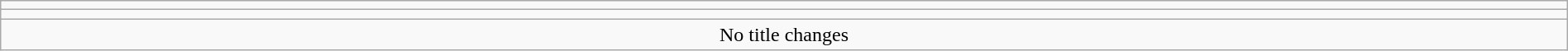<table class="wikitable" style="text-align:center; width:100%;">
<tr>
<td colspan=5><strong></strong></td>
</tr>
<tr>
<td colspan=5><strong></strong></td>
</tr>
<tr>
<td colspan="5">No title changes</td>
</tr>
</table>
